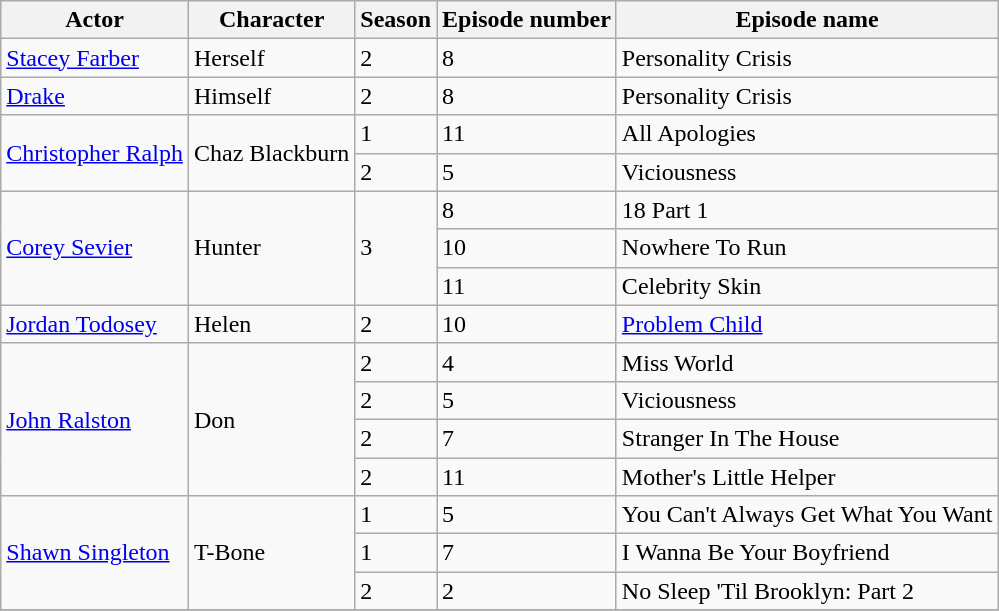<table class="wikitable" border="1">
<tr>
<th>Actor</th>
<th>Character</th>
<th>Season</th>
<th>Episode number</th>
<th>Episode name</th>
</tr>
<tr>
<td><a href='#'>Stacey Farber</a></td>
<td>Herself</td>
<td>2</td>
<td>8</td>
<td>Personality Crisis</td>
</tr>
<tr>
<td><a href='#'>Drake</a></td>
<td>Himself</td>
<td>2</td>
<td>8</td>
<td>Personality Crisis</td>
</tr>
<tr>
<td rowspan=2><a href='#'>Christopher Ralph</a></td>
<td rowspan=2>Chaz Blackburn</td>
<td>1</td>
<td>11</td>
<td>All Apologies</td>
</tr>
<tr>
<td>2</td>
<td>5</td>
<td>Viciousness</td>
</tr>
<tr>
<td rowspan=3><a href='#'>Corey Sevier</a></td>
<td rowspan=3>Hunter</td>
<td rowspan=3>3</td>
<td>8</td>
<td>18 Part 1</td>
</tr>
<tr>
<td>10</td>
<td>Nowhere To Run</td>
</tr>
<tr>
<td>11</td>
<td>Celebrity Skin</td>
</tr>
<tr>
<td><a href='#'>Jordan Todosey</a></td>
<td>Helen</td>
<td>2</td>
<td>10</td>
<td><a href='#'>Problem Child</a></td>
</tr>
<tr>
<td rowspan=4><a href='#'>John Ralston</a></td>
<td rowspan=4>Don</td>
<td>2</td>
<td>4</td>
<td>Miss World</td>
</tr>
<tr>
<td>2</td>
<td>5</td>
<td>Viciousness</td>
</tr>
<tr>
<td>2</td>
<td>7</td>
<td>Stranger In The House</td>
</tr>
<tr>
<td>2</td>
<td>11</td>
<td>Mother's Little Helper</td>
</tr>
<tr>
<td rowspan=3><a href='#'>Shawn Singleton</a></td>
<td rowspan=3>T-Bone</td>
<td>1</td>
<td>5</td>
<td>You Can't Always Get What You Want</td>
</tr>
<tr>
<td>1</td>
<td>7</td>
<td>I Wanna Be Your Boyfriend</td>
</tr>
<tr>
<td>2</td>
<td>2</td>
<td>No Sleep 'Til Brooklyn: Part 2</td>
</tr>
<tr>
</tr>
</table>
